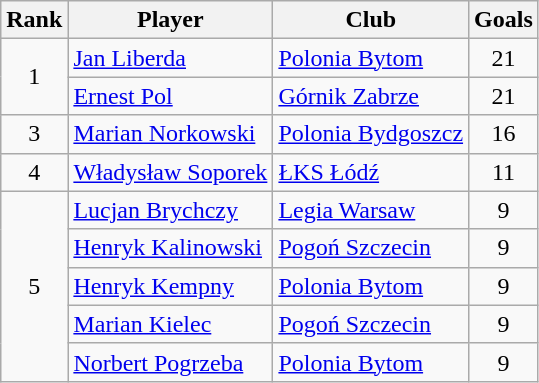<table class="wikitable" style="text-align:center">
<tr>
<th>Rank</th>
<th>Player</th>
<th>Club</th>
<th>Goals</th>
</tr>
<tr>
<td rowspan="2">1</td>
<td align="left"> <a href='#'>Jan Liberda</a></td>
<td align="left"><a href='#'>Polonia Bytom</a></td>
<td>21</td>
</tr>
<tr>
<td align="left"> <a href='#'>Ernest Pol</a></td>
<td align="left"><a href='#'>Górnik Zabrze</a></td>
<td>21</td>
</tr>
<tr>
<td rowspan="1">3</td>
<td align="left"> <a href='#'>Marian Norkowski</a></td>
<td align="left"><a href='#'>Polonia Bydgoszcz</a></td>
<td>16</td>
</tr>
<tr>
<td rowspan="1">4</td>
<td align="left"> <a href='#'>Władysław Soporek</a></td>
<td align="left"><a href='#'>ŁKS Łódź</a></td>
<td>11</td>
</tr>
<tr>
<td rowspan="5">5</td>
<td align="left"> <a href='#'>Lucjan Brychczy</a></td>
<td align="left"><a href='#'>Legia Warsaw</a></td>
<td>9</td>
</tr>
<tr>
<td align="left"> <a href='#'>Henryk Kalinowski</a></td>
<td align="left"><a href='#'>Pogoń Szczecin</a></td>
<td>9</td>
</tr>
<tr>
<td align="left"> <a href='#'>Henryk Kempny</a></td>
<td align="left"><a href='#'>Polonia Bytom</a></td>
<td>9</td>
</tr>
<tr>
<td align="left"> <a href='#'>Marian Kielec</a></td>
<td align="left"><a href='#'>Pogoń Szczecin</a></td>
<td>9</td>
</tr>
<tr>
<td align="left"> <a href='#'>Norbert Pogrzeba</a></td>
<td align="left"><a href='#'>Polonia Bytom</a></td>
<td>9</td>
</tr>
</table>
